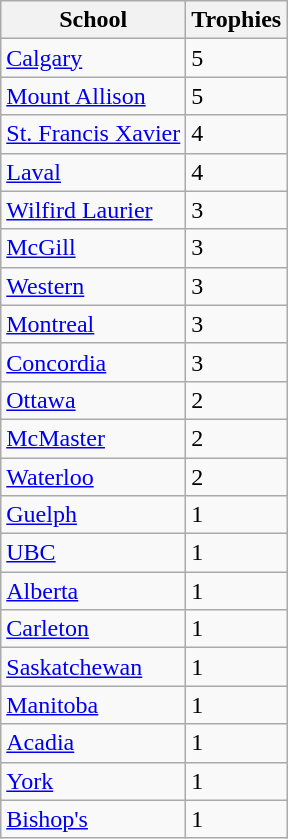<table class="wikitable sortable">
<tr>
<th>School</th>
<th>Trophies</th>
</tr>
<tr>
<td><a href='#'>Calgary</a></td>
<td>5</td>
</tr>
<tr>
<td><a href='#'>Mount Allison</a></td>
<td>5</td>
</tr>
<tr>
<td><a href='#'>St. Francis Xavier</a></td>
<td>4</td>
</tr>
<tr>
<td><a href='#'>Laval</a></td>
<td>4</td>
</tr>
<tr>
<td><a href='#'>Wilfird Laurier</a></td>
<td>3</td>
</tr>
<tr>
<td><a href='#'>McGill</a></td>
<td>3</td>
</tr>
<tr>
<td><a href='#'>Western</a></td>
<td>3</td>
</tr>
<tr>
<td><a href='#'>Montreal</a></td>
<td>3</td>
</tr>
<tr>
<td><a href='#'>Concordia</a></td>
<td>3</td>
</tr>
<tr>
<td><a href='#'>Ottawa</a></td>
<td>2</td>
</tr>
<tr>
<td><a href='#'>McMaster</a></td>
<td>2</td>
</tr>
<tr>
<td><a href='#'>Waterloo</a></td>
<td>2</td>
</tr>
<tr>
<td><a href='#'>Guelph</a></td>
<td>1</td>
</tr>
<tr>
<td><a href='#'>UBC</a></td>
<td>1</td>
</tr>
<tr>
<td><a href='#'>Alberta</a></td>
<td>1</td>
</tr>
<tr>
<td><a href='#'>Carleton</a></td>
<td>1</td>
</tr>
<tr>
<td><a href='#'>Saskatchewan</a></td>
<td>1</td>
</tr>
<tr>
<td><a href='#'>Manitoba</a></td>
<td>1</td>
</tr>
<tr>
<td><a href='#'>Acadia</a></td>
<td>1</td>
</tr>
<tr>
<td><a href='#'>York</a></td>
<td>1</td>
</tr>
<tr>
<td><a href='#'>Bishop's</a></td>
<td>1</td>
</tr>
</table>
